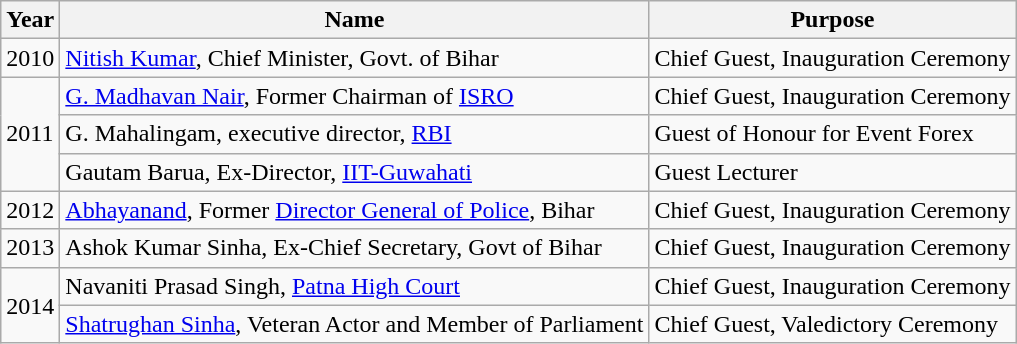<table class="wikitable">
<tr>
<th>Year</th>
<th>Name</th>
<th>Purpose</th>
</tr>
<tr>
<td>2010</td>
<td><a href='#'>Nitish Kumar</a>, Chief Minister, Govt. of Bihar</td>
<td>Chief Guest, Inauguration Ceremony</td>
</tr>
<tr>
<td rowspan="3">2011</td>
<td><a href='#'>G. Madhavan Nair</a>, Former Chairman of <a href='#'>ISRO</a></td>
<td>Chief Guest, Inauguration Ceremony</td>
</tr>
<tr>
<td>G. Mahalingam, executive director, <a href='#'>RBI</a></td>
<td>Guest of Honour for Event Forex</td>
</tr>
<tr>
<td>Gautam Barua, Ex-Director, <a href='#'>IIT-Guwahati</a></td>
<td>Guest Lecturer</td>
</tr>
<tr>
<td>2012</td>
<td><a href='#'>Abhayanand</a>, Former <a href='#'>Director General of Police</a>, Bihar</td>
<td>Chief Guest, Inauguration Ceremony</td>
</tr>
<tr>
<td>2013</td>
<td>Ashok Kumar Sinha, Ex-Chief Secretary, Govt of Bihar</td>
<td>Chief Guest, Inauguration Ceremony</td>
</tr>
<tr>
<td rowspan="2">2014</td>
<td>Navaniti Prasad Singh, <a href='#'>Patna High Court</a></td>
<td>Chief Guest, Inauguration Ceremony</td>
</tr>
<tr>
<td><a href='#'>Shatrughan Sinha</a>, Veteran Actor and Member of Parliament</td>
<td>Chief Guest, Valedictory Ceremony</td>
</tr>
</table>
